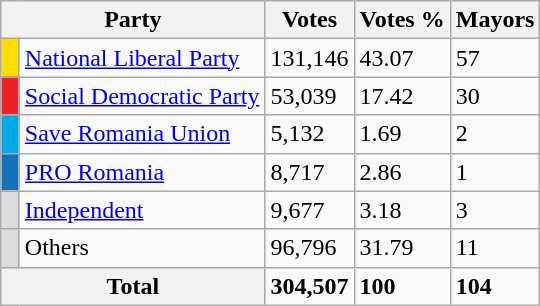<table class="wikitable">
<tr>
<th colspan="2">Party</th>
<th>Votes</th>
<th>Votes %</th>
<th>Mayors</th>
</tr>
<tr>
<td style="background:#ffdd00;" width="5"></td>
<td><a href='#'>National Liberal Party</a></td>
<td>131,146</td>
<td>43.07</td>
<td>57</td>
</tr>
<tr>
<td style="background:#ed2128;" width="5"></td>
<td><a href='#'>Social Democratic Party</a></td>
<td>53,039</td>
<td>17.42</td>
<td>30</td>
</tr>
<tr>
<td style="background:#00aae7;" width="5"></td>
<td><a href='#'>Save Romania Union</a></td>
<td>5,132</td>
<td>1.69</td>
<td>2</td>
</tr>
<tr>
<td style="background:#1572ba;" width="5"></td>
<td><a href='#'>PRO Romania</a></td>
<td>8,717</td>
<td>2.86</td>
<td>1</td>
</tr>
<tr>
<td style="background:#dcdcdc;" width="5"></td>
<td><a href='#'>Independent</a></td>
<td>9,677</td>
<td>3.18</td>
<td>3</td>
</tr>
<tr>
<td style="background:#dcdcdc;" width="5"></td>
<td>Others</td>
<td>96,796</td>
<td>31.79</td>
<td>11</td>
</tr>
<tr>
<th colspan="2">Total</th>
<td><strong>304,507</strong></td>
<td><strong>100</strong></td>
<td><strong>104</strong></td>
</tr>
</table>
